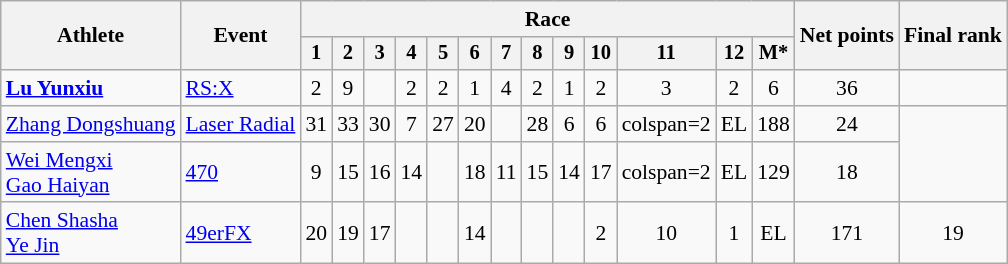<table class="wikitable" style="font-size:90%">
<tr>
<th rowspan="2">Athlete</th>
<th rowspan="2">Event</th>
<th colspan=13>Race</th>
<th rowspan=2>Net points</th>
<th rowspan=2>Final rank</th>
</tr>
<tr style="font-size:95%">
<th>1</th>
<th>2</th>
<th>3</th>
<th>4</th>
<th>5</th>
<th>6</th>
<th>7</th>
<th>8</th>
<th>9</th>
<th>10</th>
<th>11</th>
<th>12</th>
<th>M*</th>
</tr>
<tr align=center>
<td align=left><strong><a href='#'>Lu Yunxiu</a></strong></td>
<td align=left><a href='#'>RS:X</a></td>
<td>2</td>
<td>9</td>
<td></td>
<td>2</td>
<td>2</td>
<td>1</td>
<td>4</td>
<td>2</td>
<td>1</td>
<td>2</td>
<td>3</td>
<td>2</td>
<td>6</td>
<td>36</td>
<td></td>
</tr>
<tr align=center>
<td align=left><a href='#'>Zhang Dongshuang</a></td>
<td align=left><a href='#'>Laser Radial</a></td>
<td>31</td>
<td>33</td>
<td>30</td>
<td>7</td>
<td>27</td>
<td>20</td>
<td></td>
<td>28</td>
<td>6</td>
<td>6</td>
<td>colspan=2 </td>
<td>EL</td>
<td>188</td>
<td>24</td>
</tr>
<tr align=center>
<td align=left><a href='#'>Wei Mengxi</a><br><a href='#'>Gao Haiyan</a></td>
<td align=left><a href='#'>470</a></td>
<td>9</td>
<td>15</td>
<td>16</td>
<td>14</td>
<td></td>
<td>18</td>
<td>11</td>
<td>15</td>
<td>14</td>
<td>17</td>
<td>colspan=2 </td>
<td>EL</td>
<td>129</td>
<td>18</td>
</tr>
<tr align=center>
<td align=left><a href='#'>Chen Shasha</a><br><a href='#'>Ye Jin</a></td>
<td align=left><a href='#'>49erFX</a></td>
<td>20</td>
<td>19</td>
<td>17</td>
<td></td>
<td></td>
<td>14</td>
<td></td>
<td></td>
<td></td>
<td>2</td>
<td>10</td>
<td>1</td>
<td>EL</td>
<td>171</td>
<td>19</td>
</tr>
</table>
